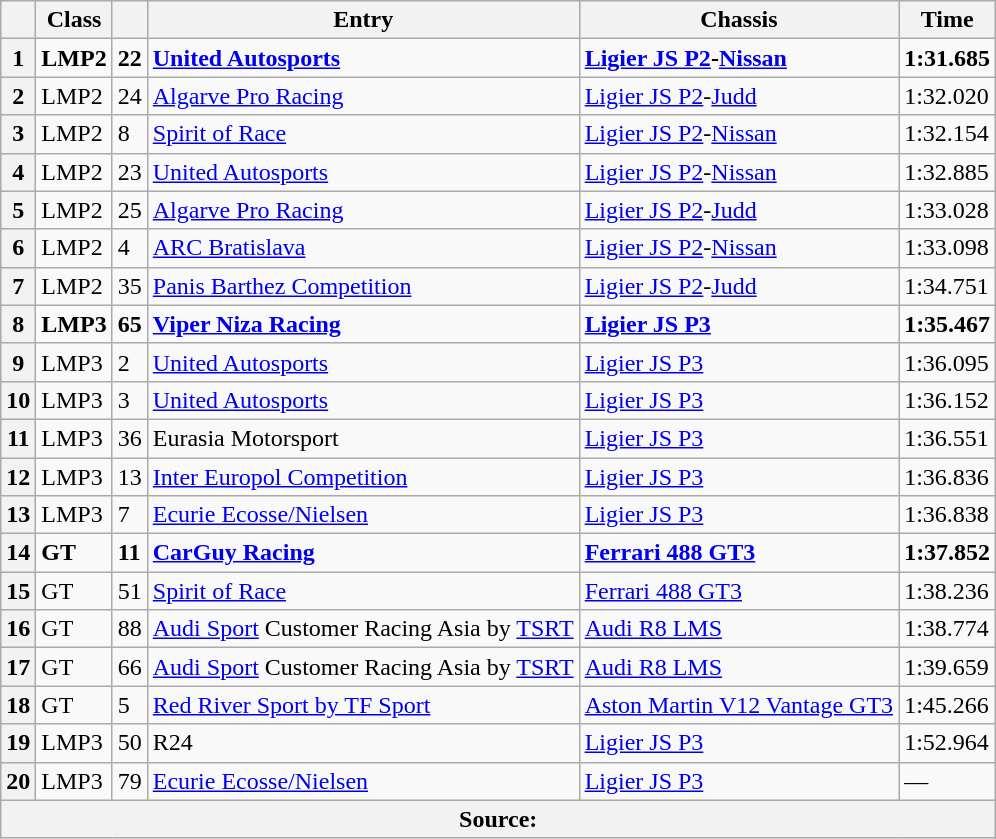<table class="wikitable">
<tr>
<th></th>
<th>Class</th>
<th></th>
<th>Entry</th>
<th>Chassis</th>
<th>Time</th>
</tr>
<tr>
<th>1</th>
<td><strong>LMP2</strong></td>
<td><strong>22</strong></td>
<td><strong> <a href='#'>United Autosports</a></strong></td>
<td><strong><a href='#'>Ligier JS P2</a>-<a href='#'>Nissan</a></strong></td>
<td><strong>1:31.685</strong></td>
</tr>
<tr>
<th>2</th>
<td>LMP2</td>
<td>24</td>
<td> <a href='#'>Algarve Pro Racing</a></td>
<td><a href='#'>Ligier JS P2</a>-<a href='#'>Judd</a></td>
<td>1:32.020</td>
</tr>
<tr>
<th>3</th>
<td>LMP2</td>
<td>8</td>
<td> <a href='#'>Spirit of Race</a></td>
<td><a href='#'>Ligier JS P2</a>-<a href='#'>Nissan</a></td>
<td>1:32.154</td>
</tr>
<tr>
<th>4</th>
<td>LMP2</td>
<td>23</td>
<td> <a href='#'>United Autosports</a></td>
<td><a href='#'>Ligier JS P2</a>-<a href='#'>Nissan</a></td>
<td>1:32.885</td>
</tr>
<tr>
<th>5</th>
<td>LMP2</td>
<td>25</td>
<td> <a href='#'>Algarve Pro Racing</a></td>
<td><a href='#'>Ligier JS P2</a>-<a href='#'>Judd</a></td>
<td>1:33.028</td>
</tr>
<tr>
<th>6</th>
<td>LMP2</td>
<td>4</td>
<td> <a href='#'>ARC Bratislava</a></td>
<td><a href='#'>Ligier JS P2</a>-<a href='#'>Nissan</a></td>
<td>1:33.098</td>
</tr>
<tr>
<th>7</th>
<td>LMP2</td>
<td>35</td>
<td> <a href='#'>Panis Barthez Competition</a></td>
<td><a href='#'>Ligier JS P2</a>-<a href='#'>Judd</a></td>
<td>1:34.751</td>
</tr>
<tr>
<th>8</th>
<td><strong>LMP3</strong></td>
<td><strong>65</strong></td>
<td><strong> <a href='#'>Viper Niza Racing</a></strong></td>
<td><strong><a href='#'>Ligier JS P3</a></strong></td>
<td><strong>1:35.467</strong></td>
</tr>
<tr>
<th>9</th>
<td>LMP3</td>
<td>2</td>
<td> <a href='#'>United Autosports</a></td>
<td><a href='#'>Ligier JS P3</a></td>
<td>1:36.095</td>
</tr>
<tr>
<th>10</th>
<td>LMP3</td>
<td>3</td>
<td> <a href='#'>United Autosports</a></td>
<td><a href='#'>Ligier JS P3</a></td>
<td>1:36.152</td>
</tr>
<tr>
<th>11</th>
<td>LMP3</td>
<td>36</td>
<td> Eurasia Motorsport</td>
<td><a href='#'>Ligier JS P3</a></td>
<td>1:36.551</td>
</tr>
<tr>
<th>12</th>
<td>LMP3</td>
<td>13</td>
<td> <a href='#'>Inter Europol Competition</a></td>
<td><a href='#'>Ligier JS P3</a></td>
<td>1:36.836</td>
</tr>
<tr>
<th>13</th>
<td>LMP3</td>
<td>7</td>
<td> <a href='#'>Ecurie Ecosse/Nielsen</a></td>
<td><a href='#'>Ligier JS P3</a></td>
<td>1:36.838</td>
</tr>
<tr>
<th>14</th>
<td><strong>GT</strong></td>
<td><strong>11</strong></td>
<td><strong> <a href='#'>CarGuy Racing</a></strong></td>
<td><a href='#'><strong>Ferrari 488 GT3</strong></a></td>
<td><strong>1:37.852</strong></td>
</tr>
<tr>
<th>15</th>
<td>GT</td>
<td>51</td>
<td> <a href='#'>Spirit of Race</a></td>
<td><a href='#'>Ferrari 488 GT3</a></td>
<td>1:38.236</td>
</tr>
<tr>
<th>16</th>
<td>GT</td>
<td>88</td>
<td> <a href='#'>Audi Sport</a> Customer Racing Asia by <a href='#'>TSRT</a></td>
<td><a href='#'>Audi R8 LMS</a></td>
<td>1:38.774</td>
</tr>
<tr>
<th>17</th>
<td>GT</td>
<td>66</td>
<td> <a href='#'>Audi Sport</a> Customer Racing Asia by <a href='#'>TSRT</a></td>
<td><a href='#'>Audi R8 LMS</a></td>
<td>1:39.659</td>
</tr>
<tr>
<th>18</th>
<td>GT</td>
<td>5</td>
<td> <a href='#'>Red River Sport by TF Sport</a></td>
<td><a href='#'>Aston Martin V12 Vantage GT3</a></td>
<td>1:45.266</td>
</tr>
<tr>
<th>19</th>
<td>LMP3</td>
<td>50</td>
<td> R24</td>
<td><a href='#'>Ligier JS P3</a></td>
<td>1:52.964</td>
</tr>
<tr>
<th>20</th>
<td>LMP3</td>
<td>79</td>
<td> <a href='#'>Ecurie Ecosse/Nielsen</a></td>
<td><a href='#'>Ligier JS P3</a></td>
<td>—</td>
</tr>
<tr>
<th colspan="6">Source:</th>
</tr>
</table>
